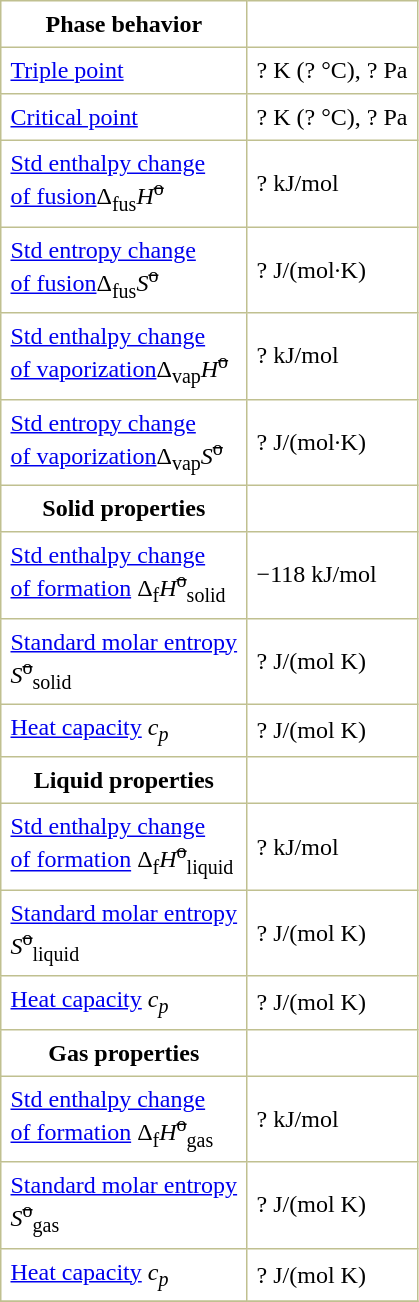<table border="1" cellspacing="0" cellpadding="6" style="margin: 0 0 0 0.5em; background: #FFFFFF; border-collapse: collapse; border-color: #C0C090;">
<tr>
<th>Phase behavior</th>
</tr>
<tr>
<td><a href='#'>Triple point</a></td>
<td>? K (? °C), ? Pa</td>
</tr>
<tr>
<td><a href='#'>Critical point</a></td>
<td>? K (? °C), ? Pa</td>
</tr>
<tr>
<td><a href='#'>Std enthalpy change<br>of fusion</a>Δ<sub>fus</sub><em>H</em><sup><s>o</s></sup></td>
<td>? kJ/mol</td>
</tr>
<tr>
<td><a href='#'>Std entropy change<br>of fusion</a>Δ<sub>fus</sub><em>S</em><sup><s>o</s></sup></td>
<td>? J/(mol·K)</td>
</tr>
<tr>
<td><a href='#'>Std enthalpy change<br>of vaporization</a>Δ<sub>vap</sub><em>H</em><sup><s>o</s></sup></td>
<td>? kJ/mol</td>
</tr>
<tr>
<td><a href='#'>Std entropy change<br>of vaporization</a>Δ<sub>vap</sub><em>S</em><sup><s>o</s></sup></td>
<td>? J/(mol·K)</td>
</tr>
<tr>
<th>Solid properties</th>
</tr>
<tr>
<td><a href='#'>Std enthalpy change<br>of formation</a> Δ<sub>f</sub><em>H</em><sup><s>o</s></sup><sub>solid</sub></td>
<td>−118 kJ/mol</td>
</tr>
<tr>
<td><a href='#'>Standard molar entropy</a><br><em>S</em><sup><s>o</s></sup><sub>solid</sub></td>
<td>? J/(mol K)</td>
</tr>
<tr>
<td><a href='#'>Heat capacity</a> <em>c<sub>p</sub></em></td>
<td>? J/(mol K)</td>
</tr>
<tr>
<th>Liquid properties</th>
</tr>
<tr>
<td><a href='#'>Std enthalpy change<br>of formation</a> Δ<sub>f</sub><em>H</em><sup><s>o</s></sup><sub>liquid</sub></td>
<td>? kJ/mol</td>
</tr>
<tr>
<td><a href='#'>Standard molar entropy</a><br><em>S</em><sup><s>o</s></sup><sub>liquid</sub></td>
<td>? J/(mol K)</td>
</tr>
<tr>
<td><a href='#'>Heat capacity</a> <em>c<sub>p</sub></em></td>
<td>? J/(mol K)</td>
</tr>
<tr>
<th>Gas properties</th>
</tr>
<tr>
<td><a href='#'>Std enthalpy change<br>of formation</a> Δ<sub>f</sub><em>H</em><sup><s>o</s></sup><sub>gas</sub></td>
<td>? kJ/mol</td>
</tr>
<tr>
<td><a href='#'>Standard molar entropy</a><br><em>S</em><sup><s>o</s></sup><sub>gas</sub></td>
<td>? J/(mol K)</td>
</tr>
<tr>
<td><a href='#'>Heat capacity</a> <em>c<sub>p</sub></em></td>
<td>? J/(mol K)</td>
</tr>
<tr>
</tr>
</table>
